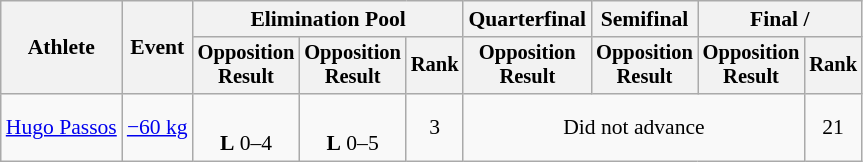<table class="wikitable" style="font-size:90%">
<tr>
<th rowspan="2">Athlete</th>
<th rowspan="2">Event</th>
<th colspan=3>Elimination Pool</th>
<th>Quarterfinal</th>
<th>Semifinal</th>
<th colspan=2>Final / </th>
</tr>
<tr style="font-size: 95%">
<th>Opposition<br>Result</th>
<th>Opposition<br>Result</th>
<th>Rank</th>
<th>Opposition<br>Result</th>
<th>Opposition<br>Result</th>
<th>Opposition<br>Result</th>
<th>Rank</th>
</tr>
<tr align=center>
<td align=left><a href='#'>Hugo Passos</a></td>
<td align=left><a href='#'>−60 kg</a></td>
<td><br><strong>L</strong> 0–4 <sup></sup></td>
<td><br><strong>L</strong> 0–5 <sup></sup></td>
<td>3</td>
<td colspan=3>Did not advance</td>
<td>21</td>
</tr>
</table>
